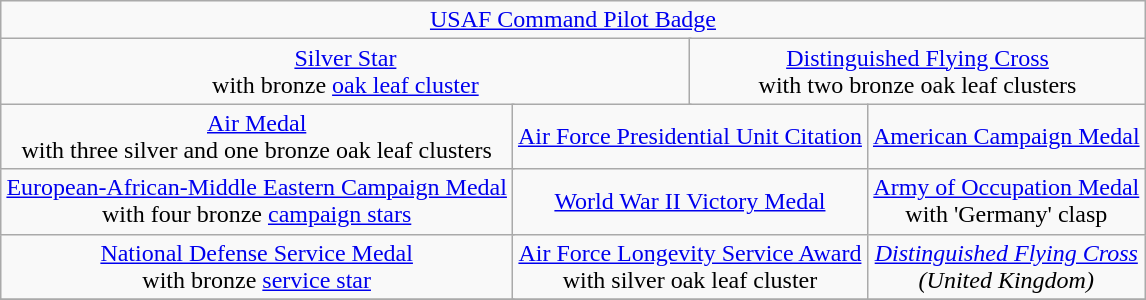<table class="wikitable" style="margin:1em auto; text-align:center;">
<tr>
<td colspan="12"><a href='#'>USAF Command Pilot Badge</a></td>
</tr>
<tr>
<td colspan="6"><a href='#'>Silver Star</a><br>with bronze <a href='#'>oak leaf cluster</a></td>
<td colspan="6"><a href='#'>Distinguished Flying Cross</a><br>with two bronze oak leaf clusters</td>
</tr>
<tr>
<td colspan="4"><a href='#'>Air Medal</a><br>with three silver and one bronze oak leaf clusters</td>
<td colspan="4"><a href='#'>Air Force Presidential Unit Citation</a></td>
<td colspan="4"><a href='#'>American Campaign Medal</a></td>
</tr>
<tr>
<td colspan="4"><a href='#'>European-African-Middle Eastern Campaign Medal</a><br>with four bronze <a href='#'>campaign stars</a></td>
<td colspan="4"><a href='#'>World War II Victory Medal</a></td>
<td colspan="4"><a href='#'>Army of Occupation Medal</a><br>with 'Germany' clasp</td>
</tr>
<tr>
<td colspan="4"><a href='#'>National Defense Service Medal</a><br>with bronze <a href='#'>service star</a></td>
<td colspan="4"><a href='#'>Air Force Longevity Service Award</a><br>with silver oak leaf cluster</td>
<td colspan="4"><em><a href='#'>Distinguished Flying Cross</a></em><br><em>(United Kingdom)</em></td>
</tr>
<tr>
</tr>
</table>
